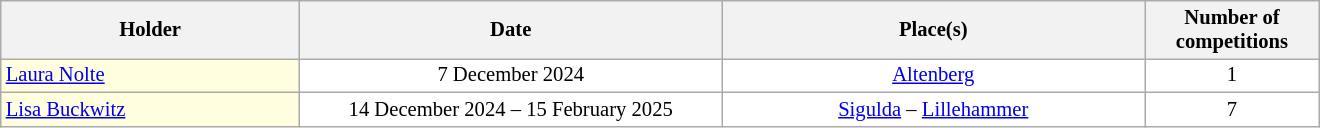<table class="wikitable plainrowheaders" style="text-align:center; background:#fff; font-size:86%; line-height:16px; border:grey solid 1px; border-collapse:collapse;">
<tr>
<th style="width:14em;">Holder </th>
<th style="width:20em;">Date</th>
<th style="width:20em;">Place(s)</th>
<th style="width:8em;">Number of competitions</th>
</tr>
<tr>
<td style="text-align:left; background:#FFFFE0"> <a href='#'>Laura Nolte</a></td>
<td>7 December 2024</td>
<td> <a href='#'>Altenberg</a></td>
<td>1</td>
</tr>
<tr>
<td style="text-align:left; background:#FFFFE0"> <a href='#'>Lisa Buckwitz</a></td>
<td>14 December 2024 – 15 February 2025</td>
<td> <a href='#'>Sigulda</a> –  <a href='#'>Lillehammer</a></td>
<td>7</td>
</tr>
</table>
